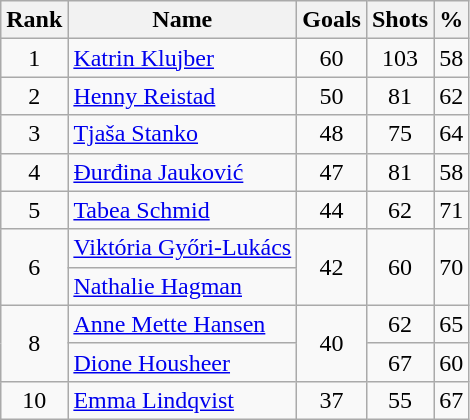<table class="wikitable sortable" style="text-align: center;">
<tr>
<th>Rank</th>
<th>Name</th>
<th>Goals</th>
<th>Shots</th>
<th>%</th>
</tr>
<tr>
<td>1</td>
<td style="text-align: left;"> <a href='#'>Katrin Klujber</a></td>
<td>60</td>
<td>103</td>
<td>58</td>
</tr>
<tr>
<td>2</td>
<td style="text-align: left;"> <a href='#'>Henny Reistad</a></td>
<td>50</td>
<td>81</td>
<td>62</td>
</tr>
<tr>
<td>3</td>
<td style="text-align: left;"> <a href='#'>Tjaša Stanko</a></td>
<td>48</td>
<td>75</td>
<td>64</td>
</tr>
<tr>
<td>4</td>
<td style="text-align: left;"> <a href='#'>Đurđina Jauković</a></td>
<td>47</td>
<td>81</td>
<td>58</td>
</tr>
<tr>
<td>5</td>
<td style="text-align: left;"> <a href='#'>Tabea Schmid</a></td>
<td>44</td>
<td>62</td>
<td>71</td>
</tr>
<tr>
<td rowspan="2">6</td>
<td style="text-align: left;"> <a href='#'>Viktória Győri-Lukács</a></td>
<td rowspan="2">42</td>
<td rowspan="2">60</td>
<td rowspan="2">70</td>
</tr>
<tr>
<td style="text-align: left;"> <a href='#'>Nathalie Hagman</a></td>
</tr>
<tr>
<td rowspan="2">8</td>
<td style="text-align: left;"> <a href='#'>Anne Mette Hansen</a></td>
<td rowspan="2">40</td>
<td>62</td>
<td>65</td>
</tr>
<tr>
<td style="text-align: left;"> <a href='#'>Dione Housheer</a></td>
<td>67</td>
<td>60</td>
</tr>
<tr>
<td>10</td>
<td style="text-align: left;"> <a href='#'>Emma Lindqvist</a></td>
<td>37</td>
<td>55</td>
<td>67</td>
</tr>
</table>
